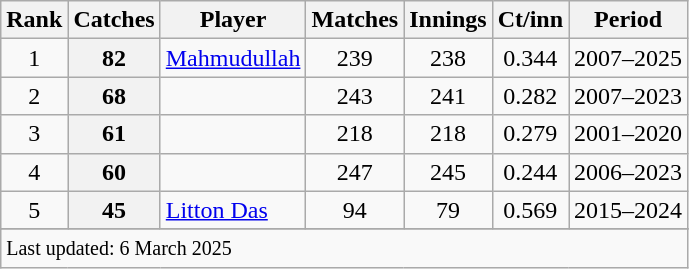<table class="wikitable plainrowheaders sortable">
<tr>
<th scope=col>Rank</th>
<th scope=col>Catches</th>
<th scope=col>Player</th>
<th scope=col>Matches</th>
<th scope=col>Innings</th>
<th scope=col>Ct/inn</th>
<th scope=col>Period</th>
</tr>
<tr>
<td align=center>1</td>
<th scope=row style="text-align:center;">82</th>
<td><a href='#'>Mahmudullah</a></td>
<td align=center>239</td>
<td align=center>238</td>
<td align=center>0.344</td>
<td>2007–2025</td>
</tr>
<tr>
<td align=center>2</td>
<th scope=row style=text-align:center;>68</th>
<td></td>
<td align=center>243</td>
<td align=center>241</td>
<td align=center>0.282</td>
<td>2007–2023</td>
</tr>
<tr>
<td align=center>3</td>
<th scope=row style=text-align:center;>61</th>
<td></td>
<td align=center>218</td>
<td align=center>218</td>
<td align=center>0.279</td>
<td>2001–2020</td>
</tr>
<tr>
<td align=center>4</td>
<th scope=row style=text-align:center;>60</th>
<td></td>
<td align=center>247</td>
<td align=center>245</td>
<td align=center>0.244</td>
<td>2006–2023</td>
</tr>
<tr>
<td align=center>5</td>
<th scope=row style=text-align:center;>45</th>
<td><a href='#'>Litton Das</a></td>
<td align=center>94</td>
<td align=center>79</td>
<td align=center>0.569</td>
<td>2015–2024</td>
</tr>
<tr>
</tr>
<tr class=sortbottom>
<td colspan=7><small>Last updated: 6 March 2025</small></td>
</tr>
</table>
